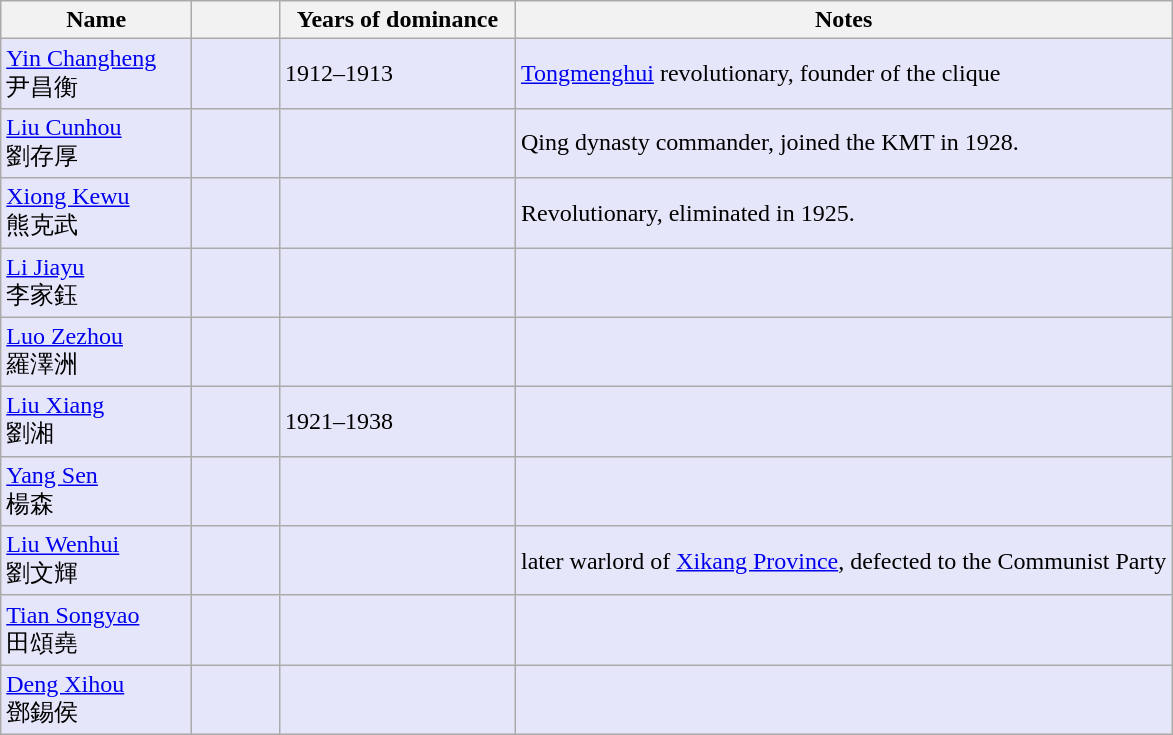<table class="wikitable">
<tr>
<th width=120px>Name</th>
<th width=51px></th>
<th width=150px>Years of dominance</th>
<th>Notes</th>
</tr>
<tr bgcolor=#E6E6FA>
<td><a href='#'>Yin Changheng</a><br>尹昌衡</td>
<td align=center></td>
<td>1912–1913</td>
<td><a href='#'>Tongmenghui</a> revolutionary, founder of the clique</td>
</tr>
<tr bgcolor=#E6E6FA>
<td><a href='#'>Liu Cunhou</a><br>劉存厚</td>
<td align=center></td>
<td></td>
<td>Qing dynasty commander, joined the KMT in 1928.</td>
</tr>
<tr bgcolor=#E6E6FA>
<td><a href='#'>Xiong Kewu</a><br>熊克武</td>
<td align=center></td>
<td></td>
<td>Revolutionary, eliminated in 1925.</td>
</tr>
<tr bgcolor=#E6E6FA>
<td><a href='#'>Li Jiayu</a><br>李家鈺</td>
<td align=center></td>
<td></td>
<td></td>
</tr>
<tr bgcolor=#E6E6FA>
<td><a href='#'>Luo Zezhou</a><br>羅澤洲</td>
<td align=center></td>
<td></td>
<td></td>
</tr>
<tr bgcolor=#E6E6FA>
<td><a href='#'>Liu Xiang</a><br>劉湘</td>
<td align=center></td>
<td>1921–1938</td>
<td></td>
</tr>
<tr bgcolor=#E6E6FA>
<td><a href='#'>Yang Sen</a><br>楊森</td>
<td align=center></td>
<td></td>
<td></td>
</tr>
<tr bgcolor=#E6E6FA>
<td><a href='#'>Liu Wenhui</a><br>劉文輝</td>
<td align=center></td>
<td></td>
<td>later warlord of <a href='#'>Xikang Province</a>, defected to the Communist Party</td>
</tr>
<tr bgcolor=#E6E6FA>
<td><a href='#'>Tian Songyao</a><br>田頌堯</td>
<td align=center></td>
<td></td>
<td></td>
</tr>
<tr bgcolor=#E6E6FA>
<td><a href='#'>Deng Xihou</a><br>鄧錫侯</td>
<td align=center></td>
<td></td>
<td></td>
</tr>
</table>
